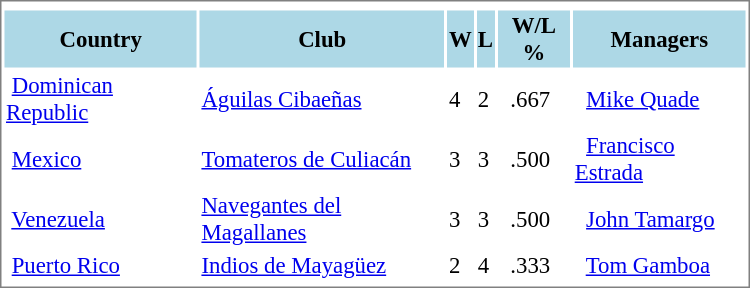<table cellpadding="1" width="500px" style="font-size: 95%; border: 1px solid gray;">
<tr align="center" style="font-size: larger;">
<td colspan=6></td>
</tr>
<tr>
<th style="background:lightblue;">Country</th>
<th style="background:lightblue;">Club</th>
<th style="background:lightblue;">W</th>
<th style="background:lightblue;">L</th>
<th style="background:lightblue;">W/L %</th>
<th style="background:lightblue;">Managers</th>
</tr>
<tr>
<td> <a href='#'>Dominican Republic</a></td>
<td><a href='#'>Águilas Cibaeñas</a>    </td>
<td>4</td>
<td>2</td>
<td>  .667</td>
<td>  <a href='#'>Mike Quade</a></td>
</tr>
<tr>
<td> <a href='#'>Mexico</a></td>
<td><a href='#'>Tomateros de Culiacán</a></td>
<td>3</td>
<td>3</td>
<td>  .500</td>
<td>  <a href='#'>Francisco Estrada</a></td>
</tr>
<tr>
<td> <a href='#'>Venezuela</a></td>
<td><a href='#'>Navegantes del Magallanes</a></td>
<td>3</td>
<td>3</td>
<td>  .500</td>
<td>  <a href='#'>John Tamargo</a></td>
</tr>
<tr>
<td> <a href='#'>Puerto Rico</a></td>
<td><a href='#'>Indios de Mayagüez</a></td>
<td>2</td>
<td>4</td>
<td>  .333</td>
<td>  <a href='#'>Tom Gamboa</a></td>
</tr>
<tr>
</tr>
</table>
